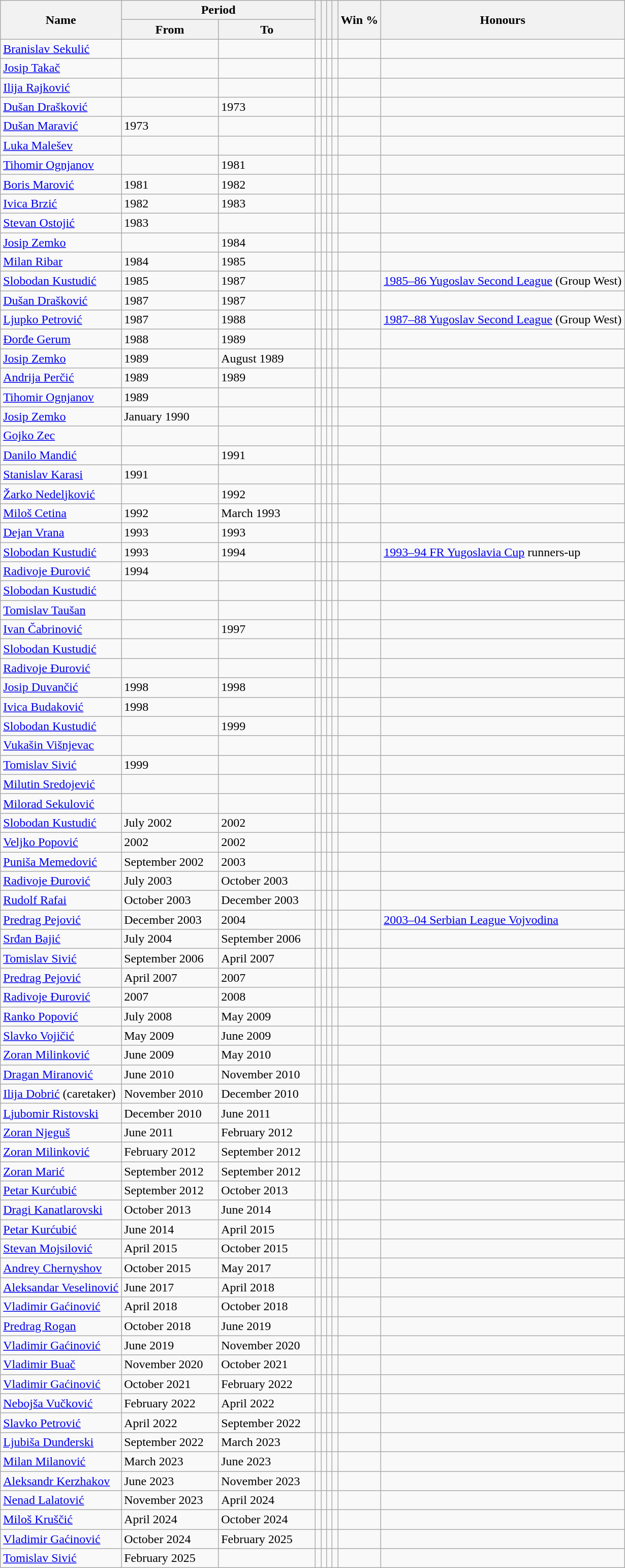<table class="wikitable sortable">
<tr>
<th rowspan="2">Name</th>
<th colspan="2">Period</th>
<th rowspan="2"></th>
<th rowspan="2"></th>
<th rowspan="2"></th>
<th rowspan="2"></th>
<th rowspan="2">Win %</th>
<th rowspan="2">Honours</th>
</tr>
<tr>
<th width="120">From</th>
<th width="120">To</th>
</tr>
<tr>
<td> <a href='#'>Branislav Sekulić</a></td>
<td></td>
<td></td>
<td></td>
<td></td>
<td></td>
<td></td>
<td></td>
<td></td>
</tr>
<tr>
<td> <a href='#'>Josip Takač</a></td>
<td></td>
<td></td>
<td></td>
<td></td>
<td></td>
<td></td>
<td></td>
<td></td>
</tr>
<tr>
<td> <a href='#'>Ilija Rajković</a></td>
<td></td>
<td></td>
<td></td>
<td></td>
<td></td>
<td></td>
<td></td>
<td></td>
</tr>
<tr>
<td> <a href='#'>Dušan Drašković</a></td>
<td></td>
<td>1973</td>
<td></td>
<td></td>
<td></td>
<td></td>
<td></td>
<td></td>
</tr>
<tr>
<td> <a href='#'>Dušan Maravić</a></td>
<td>1973</td>
<td></td>
<td></td>
<td></td>
<td></td>
<td></td>
<td></td>
<td></td>
</tr>
<tr>
<td> <a href='#'>Luka Malešev</a></td>
<td></td>
<td></td>
<td></td>
<td></td>
<td></td>
<td></td>
<td></td>
<td></td>
</tr>
<tr>
<td> <a href='#'>Tihomir Ognjanov</a></td>
<td></td>
<td>1981</td>
<td></td>
<td></td>
<td></td>
<td></td>
<td></td>
<td></td>
</tr>
<tr>
<td> <a href='#'>Boris Marović</a></td>
<td>1981</td>
<td>1982</td>
<td></td>
<td></td>
<td></td>
<td></td>
<td></td>
<td></td>
</tr>
<tr>
<td> <a href='#'>Ivica Brzić</a></td>
<td>1982</td>
<td>1983</td>
<td></td>
<td></td>
<td></td>
<td></td>
<td></td>
<td></td>
</tr>
<tr>
<td> <a href='#'>Stevan Ostojić</a></td>
<td>1983</td>
<td></td>
<td></td>
<td></td>
<td></td>
<td></td>
<td></td>
<td></td>
</tr>
<tr>
<td> <a href='#'>Josip Zemko</a></td>
<td></td>
<td>1984</td>
<td></td>
<td></td>
<td></td>
<td></td>
<td></td>
<td></td>
</tr>
<tr>
<td> <a href='#'>Milan Ribar</a></td>
<td>1984</td>
<td>1985</td>
<td></td>
<td></td>
<td></td>
<td></td>
<td></td>
<td></td>
</tr>
<tr>
<td> <a href='#'>Slobodan Kustudić</a></td>
<td>1985</td>
<td>1987</td>
<td></td>
<td></td>
<td></td>
<td></td>
<td></td>
<td><a href='#'>1985–86 Yugoslav Second League</a> (Group West)</td>
</tr>
<tr>
<td> <a href='#'>Dušan Drašković</a></td>
<td>1987</td>
<td>1987</td>
<td></td>
<td></td>
<td></td>
<td></td>
<td></td>
<td></td>
</tr>
<tr>
<td> <a href='#'>Ljupko Petrović</a></td>
<td>1987</td>
<td>1988</td>
<td></td>
<td></td>
<td></td>
<td></td>
<td></td>
<td><a href='#'>1987–88 Yugoslav Second League</a> (Group West)</td>
</tr>
<tr>
<td> <a href='#'>Đorđe Gerum</a></td>
<td>1988</td>
<td>1989</td>
<td></td>
<td></td>
<td></td>
<td></td>
<td></td>
<td></td>
</tr>
<tr>
<td> <a href='#'>Josip Zemko</a></td>
<td>1989</td>
<td>August 1989</td>
<td></td>
<td></td>
<td></td>
<td></td>
<td></td>
<td></td>
</tr>
<tr>
<td> <a href='#'>Andrija Perčić</a></td>
<td>1989</td>
<td>1989</td>
<td></td>
<td></td>
<td></td>
<td></td>
<td></td>
<td></td>
</tr>
<tr>
<td> <a href='#'>Tihomir Ognjanov</a></td>
<td>1989</td>
<td></td>
<td></td>
<td></td>
<td></td>
<td></td>
<td></td>
<td></td>
</tr>
<tr>
<td> <a href='#'>Josip Zemko</a></td>
<td>January 1990</td>
<td></td>
<td></td>
<td></td>
<td></td>
<td></td>
<td></td>
<td></td>
</tr>
<tr>
<td> <a href='#'>Gojko Zec</a></td>
<td></td>
<td></td>
<td></td>
<td></td>
<td></td>
<td></td>
<td></td>
<td></td>
</tr>
<tr>
<td> <a href='#'>Danilo Mandić</a></td>
<td></td>
<td>1991</td>
<td></td>
<td></td>
<td></td>
<td></td>
<td></td>
<td></td>
</tr>
<tr>
<td> <a href='#'>Stanislav Karasi</a></td>
<td>1991</td>
<td></td>
<td></td>
<td></td>
<td></td>
<td></td>
<td></td>
<td></td>
</tr>
<tr>
<td> <a href='#'>Žarko Nedeljković</a></td>
<td></td>
<td>1992</td>
<td></td>
<td></td>
<td></td>
<td></td>
<td></td>
<td></td>
</tr>
<tr>
<td> <a href='#'>Miloš Cetina</a></td>
<td>1992</td>
<td>March 1993</td>
<td></td>
<td></td>
<td></td>
<td></td>
<td></td>
<td></td>
</tr>
<tr>
<td> <a href='#'>Dejan Vrana</a></td>
<td>1993</td>
<td>1993</td>
<td></td>
<td></td>
<td></td>
<td></td>
<td></td>
<td></td>
</tr>
<tr>
<td> <a href='#'>Slobodan Kustudić</a></td>
<td>1993</td>
<td>1994</td>
<td></td>
<td></td>
<td></td>
<td></td>
<td></td>
<td><a href='#'>1993–94 FR Yugoslavia Cup</a> runners-up</td>
</tr>
<tr>
<td> <a href='#'>Radivoje Đurović</a></td>
<td>1994</td>
<td></td>
<td></td>
<td></td>
<td></td>
<td></td>
<td></td>
<td></td>
</tr>
<tr>
<td> <a href='#'>Slobodan Kustudić</a></td>
<td></td>
<td></td>
<td></td>
<td></td>
<td></td>
<td></td>
<td></td>
<td></td>
</tr>
<tr>
<td> <a href='#'>Tomislav Taušan</a></td>
<td></td>
<td></td>
<td></td>
<td></td>
<td></td>
<td></td>
<td></td>
<td></td>
</tr>
<tr>
<td> <a href='#'>Ivan Čabrinović</a></td>
<td></td>
<td>1997</td>
<td></td>
<td></td>
<td></td>
<td></td>
<td></td>
<td></td>
</tr>
<tr>
<td> <a href='#'>Slobodan Kustudić</a></td>
<td></td>
<td></td>
<td></td>
<td></td>
<td></td>
<td></td>
<td></td>
<td></td>
</tr>
<tr>
<td> <a href='#'>Radivoje Đurović</a></td>
<td></td>
<td></td>
<td></td>
<td></td>
<td></td>
<td></td>
<td></td>
<td></td>
</tr>
<tr>
<td> <a href='#'>Josip Duvančić</a></td>
<td>1998</td>
<td>1998</td>
<td></td>
<td></td>
<td></td>
<td></td>
<td></td>
<td></td>
</tr>
<tr>
<td> <a href='#'>Ivica Budaković</a></td>
<td>1998</td>
<td></td>
<td></td>
<td></td>
<td></td>
<td></td>
<td></td>
<td></td>
</tr>
<tr>
<td> <a href='#'>Slobodan Kustudić</a></td>
<td></td>
<td>1999</td>
<td></td>
<td></td>
<td></td>
<td></td>
<td></td>
<td></td>
</tr>
<tr>
<td> <a href='#'>Vukašin Višnjevac</a></td>
<td></td>
<td></td>
<td></td>
<td></td>
<td></td>
<td></td>
<td></td>
<td></td>
</tr>
<tr>
<td> <a href='#'>Tomislav Sivić</a></td>
<td>1999</td>
<td></td>
<td></td>
<td></td>
<td></td>
<td></td>
<td></td>
<td></td>
</tr>
<tr>
<td> <a href='#'>Milutin Sredojević</a></td>
<td></td>
<td></td>
<td></td>
<td></td>
<td></td>
<td></td>
<td></td>
<td></td>
</tr>
<tr>
<td> <a href='#'>Milorad Sekulović</a></td>
<td></td>
<td></td>
<td></td>
<td></td>
<td></td>
<td></td>
<td></td>
<td></td>
</tr>
<tr>
<td> <a href='#'>Slobodan Kustudić</a></td>
<td>July 2002</td>
<td>2002</td>
<td></td>
<td></td>
<td></td>
<td></td>
<td></td>
<td></td>
</tr>
<tr>
<td> <a href='#'>Veljko Popović</a></td>
<td>2002</td>
<td>2002</td>
<td></td>
<td></td>
<td></td>
<td></td>
<td></td>
<td></td>
</tr>
<tr>
<td> <a href='#'>Puniša Memedović</a></td>
<td>September 2002</td>
<td>2003</td>
<td></td>
<td></td>
<td></td>
<td></td>
<td></td>
<td></td>
</tr>
<tr>
<td> <a href='#'>Radivoje Đurović</a></td>
<td>July 2003</td>
<td>October 2003</td>
<td></td>
<td></td>
<td></td>
<td></td>
<td></td>
<td></td>
</tr>
<tr>
<td> <a href='#'>Rudolf Rafai</a></td>
<td>October 2003</td>
<td>December 2003</td>
<td></td>
<td></td>
<td></td>
<td></td>
<td></td>
<td></td>
</tr>
<tr>
<td> <a href='#'>Predrag Pejović</a></td>
<td>December 2003</td>
<td>2004</td>
<td></td>
<td></td>
<td></td>
<td></td>
<td></td>
<td><a href='#'>2003–04 Serbian League Vojvodina</a></td>
</tr>
<tr>
<td> <a href='#'>Srđan Bajić</a></td>
<td>July 2004</td>
<td>September 2006</td>
<td></td>
<td></td>
<td></td>
<td></td>
<td></td>
<td></td>
</tr>
<tr>
<td> <a href='#'>Tomislav Sivić</a></td>
<td>September 2006</td>
<td>April 2007</td>
<td></td>
<td></td>
<td></td>
<td></td>
<td></td>
<td></td>
</tr>
<tr>
<td> <a href='#'>Predrag Pejović</a></td>
<td>April 2007</td>
<td>2007</td>
<td></td>
<td></td>
<td></td>
<td></td>
<td></td>
<td></td>
</tr>
<tr>
<td> <a href='#'>Radivoje Đurović</a></td>
<td>2007</td>
<td>2008</td>
<td></td>
<td></td>
<td></td>
<td></td>
<td></td>
<td></td>
</tr>
<tr>
<td> <a href='#'>Ranko Popović</a></td>
<td>July 2008</td>
<td>May 2009</td>
<td></td>
<td></td>
<td></td>
<td></td>
<td></td>
<td></td>
</tr>
<tr>
<td> <a href='#'>Slavko Vojičić</a></td>
<td>May 2009</td>
<td>June 2009</td>
<td></td>
<td></td>
<td></td>
<td></td>
<td></td>
<td></td>
</tr>
<tr>
<td> <a href='#'>Zoran Milinković</a></td>
<td>June 2009</td>
<td>May 2010</td>
<td></td>
<td></td>
<td></td>
<td></td>
<td></td>
<td></td>
</tr>
<tr>
<td> <a href='#'>Dragan Miranović</a></td>
<td>June 2010</td>
<td>November 2010</td>
<td></td>
<td></td>
<td></td>
<td></td>
<td></td>
<td></td>
</tr>
<tr>
<td> <a href='#'>Ilija Dobrić</a> (caretaker)</td>
<td>November 2010</td>
<td>December 2010</td>
<td></td>
<td></td>
<td></td>
<td></td>
<td></td>
<td></td>
</tr>
<tr>
<td> <a href='#'>Ljubomir Ristovski</a></td>
<td>December 2010</td>
<td>June 2011</td>
<td></td>
<td></td>
<td></td>
<td></td>
<td></td>
<td></td>
</tr>
<tr>
<td> <a href='#'>Zoran Njeguš</a></td>
<td>June 2011</td>
<td>February 2012</td>
<td></td>
<td></td>
<td></td>
<td></td>
<td></td>
<td></td>
</tr>
<tr>
<td> <a href='#'>Zoran Milinković</a></td>
<td>February 2012</td>
<td>September 2012</td>
<td></td>
<td></td>
<td></td>
<td></td>
<td></td>
<td></td>
</tr>
<tr>
<td> <a href='#'>Zoran Marić</a></td>
<td>September 2012</td>
<td>September 2012</td>
<td></td>
<td></td>
<td></td>
<td></td>
<td></td>
<td></td>
</tr>
<tr>
<td> <a href='#'>Petar Kurćubić</a></td>
<td>September 2012</td>
<td>October 2013</td>
<td></td>
<td></td>
<td></td>
<td></td>
<td></td>
<td></td>
</tr>
<tr>
<td> <a href='#'>Dragi Kanatlarovski</a></td>
<td>October 2013</td>
<td>June 2014</td>
<td></td>
<td></td>
<td></td>
<td></td>
<td></td>
<td></td>
</tr>
<tr>
<td> <a href='#'>Petar Kurćubić</a></td>
<td>June 2014</td>
<td>April 2015</td>
<td></td>
<td></td>
<td></td>
<td></td>
<td></td>
<td></td>
</tr>
<tr>
<td> <a href='#'>Stevan Mojsilović</a></td>
<td>April 2015</td>
<td>October 2015</td>
<td></td>
<td></td>
<td></td>
<td></td>
<td></td>
<td></td>
</tr>
<tr>
<td> <a href='#'>Andrey Chernyshov</a></td>
<td>October 2015</td>
<td>May 2017</td>
<td></td>
<td></td>
<td></td>
<td></td>
<td></td>
<td></td>
</tr>
<tr>
<td> <a href='#'>Aleksandar Veselinović</a></td>
<td>June 2017</td>
<td>April 2018</td>
<td></td>
<td></td>
<td></td>
<td></td>
<td></td>
<td></td>
</tr>
<tr>
<td> <a href='#'>Vladimir Gaćinović</a></td>
<td>April 2018</td>
<td>October 2018</td>
<td></td>
<td></td>
<td></td>
<td></td>
<td></td>
<td></td>
</tr>
<tr>
<td> <a href='#'>Predrag Rogan</a></td>
<td>October 2018</td>
<td>June 2019</td>
<td></td>
<td></td>
<td></td>
<td></td>
<td></td>
<td></td>
</tr>
<tr>
<td> <a href='#'>Vladimir Gaćinović</a></td>
<td>June 2019</td>
<td>November 2020</td>
<td></td>
<td></td>
<td></td>
<td></td>
<td></td>
<td></td>
</tr>
<tr>
<td> <a href='#'>Vladimir Buač</a></td>
<td>November 2020</td>
<td>October 2021</td>
<td></td>
<td></td>
<td></td>
<td></td>
<td></td>
<td></td>
</tr>
<tr>
<td> <a href='#'>Vladimir Gaćinović</a></td>
<td>October 2021</td>
<td>February 2022</td>
<td></td>
<td></td>
<td></td>
<td></td>
<td></td>
<td></td>
</tr>
<tr>
<td> <a href='#'>Nebojša Vučković</a></td>
<td>February 2022</td>
<td>April 2022</td>
<td></td>
<td></td>
<td></td>
<td></td>
<td></td>
<td></td>
</tr>
<tr>
<td> <a href='#'>Slavko Petrović</a></td>
<td>April 2022</td>
<td>September 2022</td>
<td></td>
<td></td>
<td></td>
<td></td>
<td></td>
<td></td>
</tr>
<tr>
<td> <a href='#'>Ljubiša Dunđerski</a></td>
<td>September 2022</td>
<td>March 2023</td>
<td></td>
<td></td>
<td></td>
<td></td>
<td></td>
<td></td>
</tr>
<tr>
<td> <a href='#'>Milan Milanović</a></td>
<td>March 2023</td>
<td>June 2023</td>
<td></td>
<td></td>
<td></td>
<td></td>
<td></td>
<td></td>
</tr>
<tr>
<td> <a href='#'>Aleksandr Kerzhakov</a></td>
<td>June 2023</td>
<td>November 2023</td>
<td></td>
<td></td>
<td></td>
<td></td>
<td></td>
<td></td>
</tr>
<tr>
<td> <a href='#'>Nenad Lalatović</a></td>
<td>November 2023</td>
<td>April 2024</td>
<td></td>
<td></td>
<td></td>
<td></td>
<td></td>
<td></td>
</tr>
<tr>
<td> <a href='#'>Miloš Kruščić</a></td>
<td>April 2024</td>
<td>October 2024</td>
<td></td>
<td></td>
<td></td>
<td></td>
<td></td>
<td></td>
</tr>
<tr>
<td> <a href='#'>Vladimir Gaćinović</a></td>
<td>October 2024</td>
<td>February 2025</td>
<td></td>
<td></td>
<td></td>
<td></td>
<td></td>
<td></td>
</tr>
<tr>
<td> <a href='#'>Tomislav Sivić</a></td>
<td>February 2025</td>
<td></td>
<td></td>
<td></td>
<td></td>
<td></td>
<td></td>
<td></td>
</tr>
</table>
